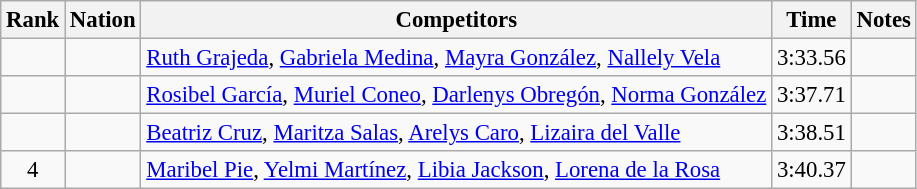<table class="wikitable sortable" style="text-align:center; font-size:95%">
<tr>
<th>Rank</th>
<th>Nation</th>
<th>Competitors</th>
<th>Time</th>
<th>Notes</th>
</tr>
<tr>
<td></td>
<td align=left></td>
<td align=left><a href='#'>Ruth Grajeda</a>, <a href='#'>Gabriela Medina</a>, <a href='#'>Mayra González</a>, <a href='#'>Nallely Vela</a></td>
<td>3:33.56</td>
<td></td>
</tr>
<tr>
<td></td>
<td align=left></td>
<td align=left><a href='#'>Rosibel García</a>, <a href='#'>Muriel Coneo</a>, <a href='#'>Darlenys Obregón</a>, <a href='#'>Norma González</a></td>
<td>3:37.71</td>
<td></td>
</tr>
<tr>
<td></td>
<td align=left></td>
<td align=left><a href='#'>Beatriz Cruz</a>, <a href='#'>Maritza Salas</a>, <a href='#'>Arelys Caro</a>, <a href='#'>Lizaira del Valle</a></td>
<td>3:38.51</td>
<td></td>
</tr>
<tr>
<td>4</td>
<td align=left></td>
<td align=left><a href='#'>Maribel Pie</a>, <a href='#'>Yelmi Martínez</a>, <a href='#'>Libia Jackson</a>, <a href='#'>Lorena de la Rosa</a></td>
<td>3:40.37</td>
<td></td>
</tr>
</table>
